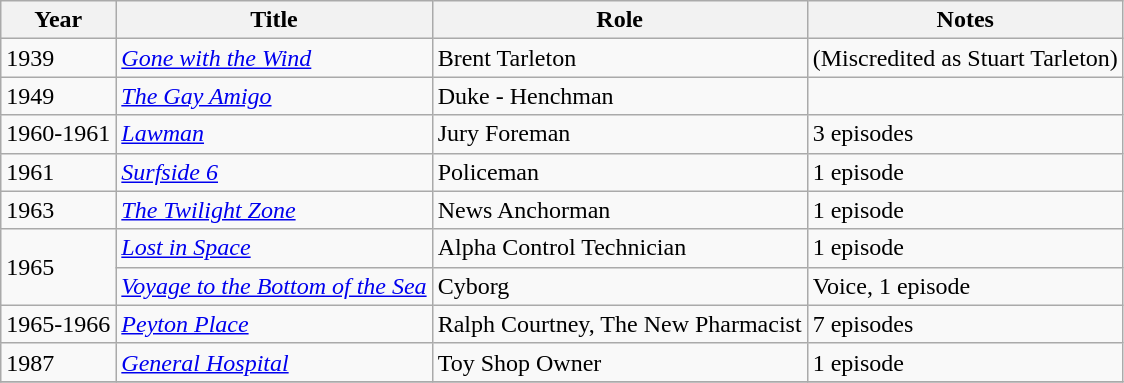<table class="wikitable">
<tr>
<th>Year</th>
<th>Title</th>
<th>Role</th>
<th>Notes</th>
</tr>
<tr>
<td>1939</td>
<td><em><a href='#'>Gone with the Wind</a></em></td>
<td>Brent Tarleton</td>
<td>(Miscredited as Stuart Tarleton)</td>
</tr>
<tr>
<td>1949</td>
<td><em><a href='#'>The Gay Amigo</a></em></td>
<td>Duke - Henchman</td>
<td></td>
</tr>
<tr>
<td>1960-1961</td>
<td><em><a href='#'>Lawman</a></em></td>
<td>Jury Foreman</td>
<td>3 episodes</td>
</tr>
<tr>
<td>1961</td>
<td><em><a href='#'>Surfside 6</a></em></td>
<td>Policeman</td>
<td>1 episode</td>
</tr>
<tr>
<td>1963</td>
<td><em><a href='#'>The Twilight Zone</a></em></td>
<td>News Anchorman</td>
<td>1 episode</td>
</tr>
<tr>
<td rowspan=2>1965</td>
<td><em><a href='#'>Lost in Space</a></em></td>
<td>Alpha Control Technician</td>
<td>1 episode</td>
</tr>
<tr>
<td><em><a href='#'>Voyage to the Bottom of the Sea</a></em></td>
<td>Cyborg</td>
<td>Voice, 1 episode</td>
</tr>
<tr>
<td>1965-1966</td>
<td><em><a href='#'>Peyton Place</a></em></td>
<td>Ralph Courtney, The New Pharmacist</td>
<td>7 episodes</td>
</tr>
<tr>
<td>1987</td>
<td><em><a href='#'>General Hospital</a></em></td>
<td>Toy Shop Owner</td>
<td>1 episode</td>
</tr>
<tr>
</tr>
</table>
